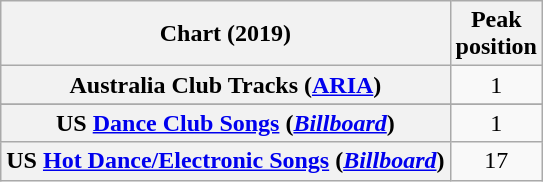<table class="wikitable sortable plainrowheaders" style="text-align:center">
<tr>
<th scope="col">Chart (2019)</th>
<th scope="col">Peak<br>position</th>
</tr>
<tr>
<th scope="row">Australia Club Tracks (<a href='#'>ARIA</a>)</th>
<td>1</td>
</tr>
<tr>
</tr>
<tr>
</tr>
<tr>
</tr>
<tr>
<th scope="row">US <a href='#'>Dance Club Songs</a> (<em><a href='#'>Billboard</a></em>)</th>
<td>1</td>
</tr>
<tr>
<th scope="row">US <a href='#'>Hot Dance/Electronic Songs</a> (<em><a href='#'>Billboard</a></em>)</th>
<td>17</td>
</tr>
</table>
